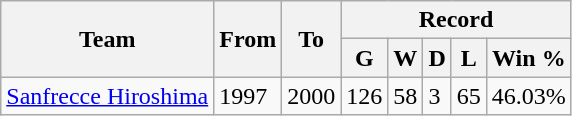<table class="wikitable">
<tr>
<th rowspan="2">Team</th>
<th rowspan="2">From</th>
<th rowspan="2">To</th>
<th colspan="5">Record</th>
</tr>
<tr>
<th>G</th>
<th>W</th>
<th>D</th>
<th>L</th>
<th>Win %</th>
</tr>
<tr>
<td><a href='#'>Sanfrecce Hiroshima</a></td>
<td>1997</td>
<td>2000</td>
<td>126</td>
<td>58</td>
<td>3</td>
<td>65</td>
<td>46.03%</td>
</tr>
</table>
